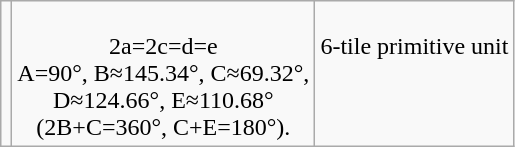<table class=wikitable>
<tr align=center valign=top>
<td></td>
<td><br>2a=2c=d=e<br>A=90°, B≈145.34°, C≈69.32°,<br>D≈124.66°, E≈110.68°<br>(2B+C=360°, C+E=180°).</td>
<td><br>6-tile primitive unit</td>
</tr>
</table>
